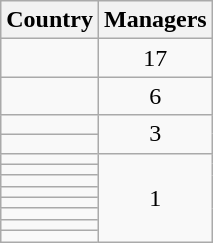<table class="sortable wikitable" style="text-align: center">
<tr>
<th>Country</th>
<th>Managers</th>
</tr>
<tr>
<td align=left></td>
<td>17</td>
</tr>
<tr>
<td align=left></td>
<td>6</td>
</tr>
<tr>
<td align=left></td>
<td rowspan=2>3</td>
</tr>
<tr>
<td align=left></td>
</tr>
<tr>
<td align=left></td>
<td rowspan=9>1</td>
</tr>
<tr>
<td align=left></td>
</tr>
<tr>
<td align=left></td>
</tr>
<tr>
<td align=left></td>
</tr>
<tr>
<td align=left></td>
</tr>
<tr>
<td align=left></td>
</tr>
<tr>
<td align=left></td>
</tr>
<tr>
<td align=left></td>
</tr>
</table>
